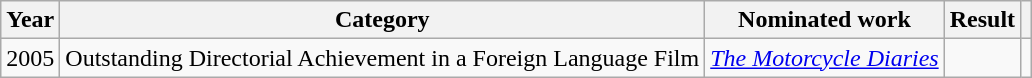<table class="wikitable sortable">
<tr>
<th>Year</th>
<th>Category</th>
<th>Nominated work</th>
<th>Result</th>
<th class="unsortable"></th>
</tr>
<tr>
<td>2005</td>
<td>Outstanding Directorial Achievement in a Foreign Language Film</td>
<td><em><a href='#'>The Motorcycle Diaries</a></em></td>
<td></td>
<td></td>
</tr>
</table>
